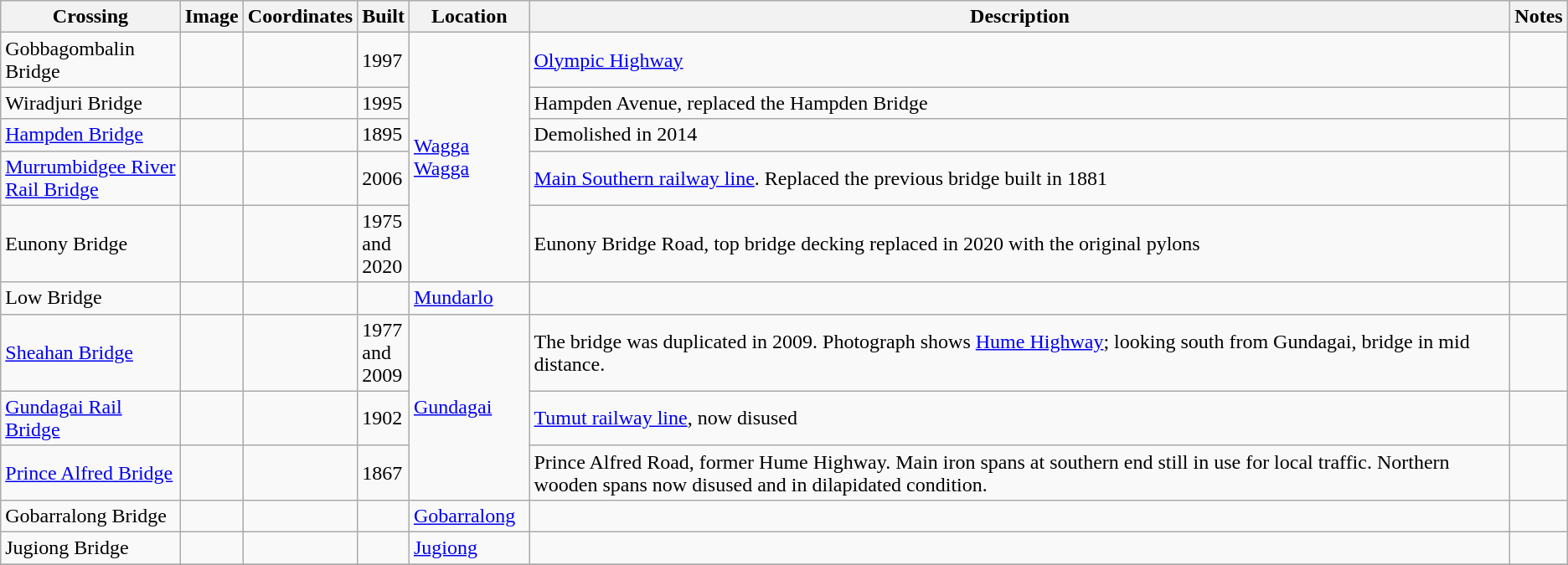<table class="wikitable">
<tr>
<th>Crossing</th>
<th>Image</th>
<th>Coordinates</th>
<th>Built</th>
<th>Location</th>
<th>Description</th>
<th>Notes</th>
</tr>
<tr>
<td>Gobbagombalin Bridge</td>
<td></td>
<td></td>
<td>1997</td>
<td rowspan=5><a href='#'>Wagga Wagga</a></td>
<td><a href='#'>Olympic Highway</a></td>
<td></td>
</tr>
<tr>
<td>Wiradjuri Bridge</td>
<td></td>
<td></td>
<td>1995</td>
<td>Hampden Avenue, replaced the Hampden Bridge</td>
<td></td>
</tr>
<tr>
<td><a href='#'>Hampden Bridge</a></td>
<td></td>
<td></td>
<td>1895</td>
<td>Demolished in 2014</td>
<td></td>
</tr>
<tr>
<td><a href='#'>Murrumbidgee River<br>Rail Bridge</a></td>
<td></td>
<td></td>
<td>2006</td>
<td><a href='#'>Main Southern railway line</a>. Replaced the previous bridge built in 1881</td>
<td></td>
</tr>
<tr>
<td>Eunony Bridge</td>
<td></td>
<td></td>
<td>1975<br>and<br>2020</td>
<td>Eunony Bridge Road, top bridge decking replaced in 2020 with the original pylons</td>
<td></td>
</tr>
<tr>
<td>Low Bridge</td>
<td></td>
<td></td>
<td></td>
<td><a href='#'>Mundarlo</a></td>
<td></td>
<td></td>
</tr>
<tr>
<td><a href='#'>Sheahan Bridge</a></td>
<td></td>
<td></td>
<td>1977<br>and<br>2009</td>
<td rowspan="3"><a href='#'>Gundagai</a></td>
<td>The bridge was duplicated in 2009. Photograph shows <a href='#'>Hume Highway</a>; looking south from Gundagai, bridge in mid distance.</td>
<td></td>
</tr>
<tr>
<td><a href='#'>Gundagai Rail Bridge</a></td>
<td></td>
<td></td>
<td>1902</td>
<td><a href='#'>Tumut railway line</a>, now disused</td>
<td></td>
</tr>
<tr>
<td><a href='#'>Prince Alfred Bridge</a></td>
<td></td>
<td></td>
<td>1867</td>
<td>Prince Alfred Road, former Hume Highway. Main iron spans at southern end still in use for local traffic. Northern wooden spans now disused and in dilapidated condition.</td>
<td></td>
</tr>
<tr>
<td>Gobarralong Bridge</td>
<td></td>
<td></td>
<td></td>
<td><a href='#'>Gobarralong</a></td>
<td></td>
<td></td>
</tr>
<tr>
<td>Jugiong Bridge</td>
<td></td>
<td></td>
<td></td>
<td><a href='#'>Jugiong</a></td>
<td></td>
<td></td>
</tr>
<tr>
</tr>
</table>
